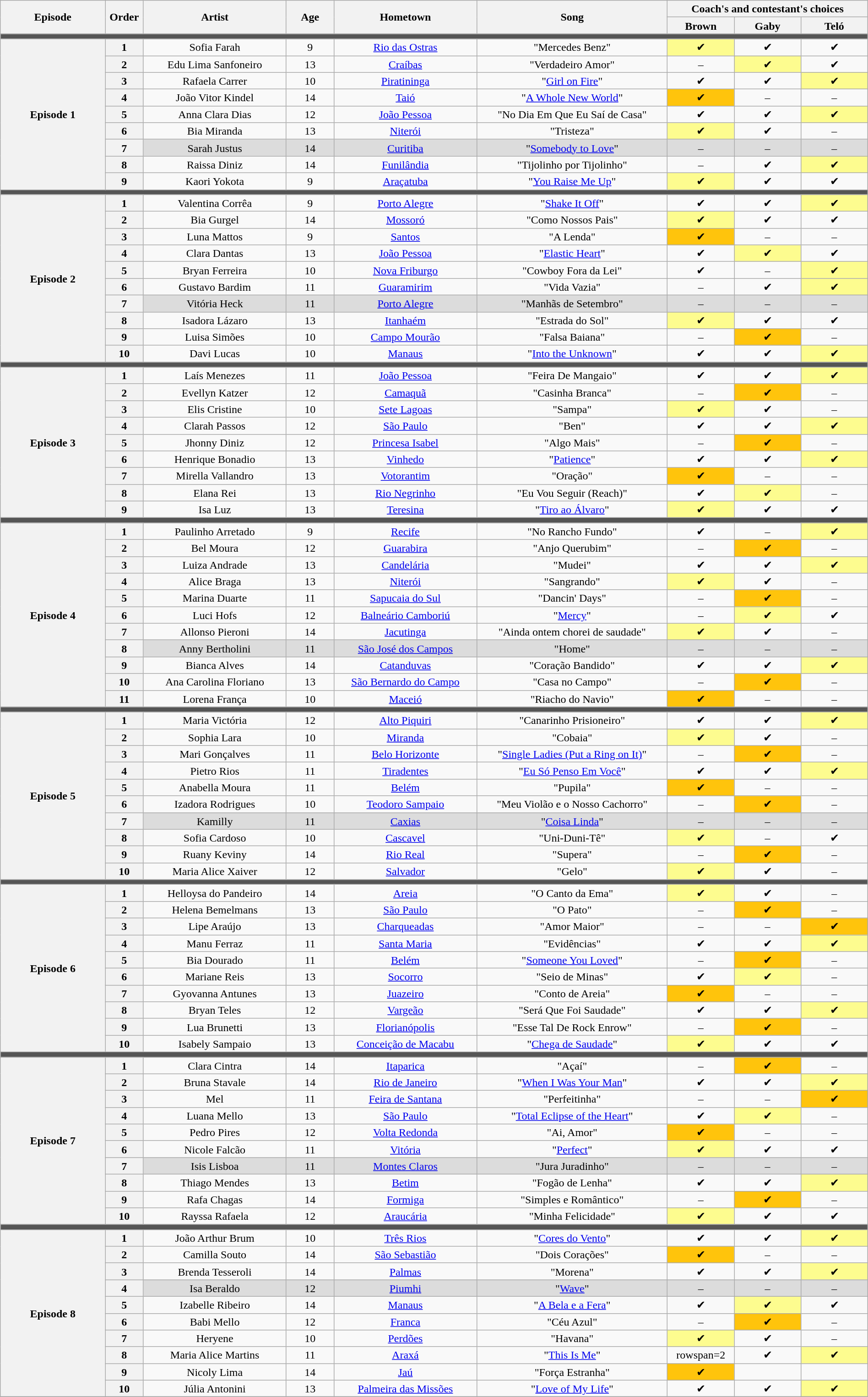<table class="wikitable" style="text-align:center; line-height:17px; width:100%;">
<tr>
<th scope="col" rowspan=2 width="11%">Episode</th>
<th scope="col" rowspan=2 width="04%">Order</th>
<th scope="col" rowspan=2 width="15%">Artist</th>
<th scope="col" rowspan=2 width="05%">Age</th>
<th scope="col" rowspan=2 width="15%">Hometown</th>
<th scope="col" rowspan=2 width="20%">Song</th>
<th scope="col" colspan=3 width="21%">Coach's and contestant's choices</th>
</tr>
<tr>
<th width="7%">Brown</th>
<th width="7%">Gaby</th>
<th width="7%">Teló</th>
</tr>
<tr>
<td colspan=12 bgcolor=555555></td>
</tr>
<tr>
<th scope="row" rowspan="10">Episode 1<br></th>
</tr>
<tr>
<th scope="row">1</th>
<td>Sofia Farah</td>
<td>9</td>
<td><a href='#'>Rio das Ostras</a></td>
<td>"Mercedes Benz"</td>
<td bgcolor="#fdfc8f">✔</td>
<td>✔</td>
<td>✔</td>
</tr>
<tr>
<th scope="row">2</th>
<td>Edu Lima Sanfoneiro</td>
<td>13</td>
<td><a href='#'>Craíbas</a></td>
<td>"Verdadeiro Amor"</td>
<td>–</td>
<td bgcolor="#fdfc8f">✔</td>
<td>✔</td>
</tr>
<tr>
<th scope="row">3</th>
<td>Rafaela Carrer</td>
<td>10</td>
<td><a href='#'>Piratininga</a></td>
<td>"<a href='#'>Girl on Fire</a>"</td>
<td>✔</td>
<td>✔</td>
<td bgcolor="#fdfc8f">✔</td>
</tr>
<tr>
<th scope="row">4</th>
<td>João Vitor Kindel</td>
<td>14</td>
<td><a href='#'>Taió</a></td>
<td>"<a href='#'>A Whole New World</a>"</td>
<td bgcolor="#FFC40C">✔</td>
<td>–</td>
<td>–</td>
</tr>
<tr>
<th scope="row">5</th>
<td>Anna Clara Dias</td>
<td>12</td>
<td><a href='#'>João Pessoa</a></td>
<td>"No Dia Em Que Eu Saí de Casa"</td>
<td>✔</td>
<td>✔</td>
<td bgcolor="#fdfc8f">✔</td>
</tr>
<tr>
<th scope="row">6</th>
<td>Bia Miranda</td>
<td>13</td>
<td><a href='#'>Niterói</a></td>
<td>"Tristeza"</td>
<td bgcolor="#fdfc8f">✔</td>
<td>✔</td>
<td>–</td>
</tr>
<tr bgcolor="#DCDCDC">
<th scope="row">7</th>
<td>Sarah Justus</td>
<td>14</td>
<td><a href='#'>Curitiba</a></td>
<td>"<a href='#'>Somebody to Love</a>"</td>
<td>–</td>
<td>–</td>
<td>–</td>
</tr>
<tr>
<th scope="row">8</th>
<td>Raissa Diniz</td>
<td>14</td>
<td><a href='#'>Funilândia</a></td>
<td>"Tijolinho por Tijolinho"</td>
<td>–</td>
<td>✔</td>
<td bgcolor="#fdfc8f">✔</td>
</tr>
<tr>
<th scope="row">9</th>
<td>Kaori Yokota</td>
<td>9</td>
<td><a href='#'>Araçatuba</a></td>
<td>"<a href='#'>You Raise Me Up</a>"</td>
<td bgcolor="#fdfc8f">✔</td>
<td>✔</td>
<td>✔</td>
</tr>
<tr>
<td colspan=12 bgcolor=555555></td>
</tr>
<tr>
<th scope="row" rowspan="11">Episode 2<br></th>
</tr>
<tr>
<th scope="row">1</th>
<td>Valentina Corrêa</td>
<td>9</td>
<td><a href='#'>Porto Alegre</a></td>
<td>"<a href='#'>Shake It Off</a>"</td>
<td>✔</td>
<td>✔</td>
<td bgcolor="#fdfc8f">✔</td>
</tr>
<tr>
<th scope="row">2</th>
<td>Bia Gurgel</td>
<td>14</td>
<td><a href='#'>Mossoró</a></td>
<td>"Como Nossos Pais"</td>
<td bgcolor="#fdfc8f">✔</td>
<td>✔</td>
<td>✔</td>
</tr>
<tr>
<th scope="row">3</th>
<td>Luna Mattos</td>
<td>9</td>
<td><a href='#'>Santos</a></td>
<td>"A Lenda"</td>
<td bgcolor="#FFC40C">✔</td>
<td>–</td>
<td>–</td>
</tr>
<tr>
<th scope="row">4</th>
<td>Clara Dantas</td>
<td>13</td>
<td><a href='#'>João Pessoa</a></td>
<td>"<a href='#'>Elastic Heart</a>"</td>
<td>✔</td>
<td bgcolor="#fdfc8f">✔</td>
<td>✔</td>
</tr>
<tr>
<th scope="row">5</th>
<td>Bryan Ferreira</td>
<td>10</td>
<td><a href='#'>Nova Friburgo</a></td>
<td>"Cowboy Fora da Lei"</td>
<td>✔</td>
<td>–</td>
<td bgcolor="#fdfc8f">✔</td>
</tr>
<tr>
<th scope="row">6</th>
<td>Gustavo Bardim</td>
<td>11</td>
<td><a href='#'>Guaramirim</a></td>
<td>"Vida Vazia"</td>
<td>–</td>
<td>✔</td>
<td bgcolor="#fdfc8f">✔</td>
</tr>
<tr bgcolor="#DCDCDC">
<th scope="row">7</th>
<td>Vitória Heck</td>
<td>11</td>
<td><a href='#'>Porto Alegre</a></td>
<td>"Manhãs de Setembro"</td>
<td>–</td>
<td>–</td>
<td>–</td>
</tr>
<tr>
<th scope="row">8</th>
<td>Isadora Lázaro</td>
<td>13</td>
<td><a href='#'>Itanhaém</a></td>
<td>"Estrada do Sol"</td>
<td bgcolor="#fdfc8f">✔</td>
<td>✔</td>
<td>✔</td>
</tr>
<tr>
<th scope="row">9</th>
<td>Luisa Simões</td>
<td>10</td>
<td><a href='#'>Campo Mourão</a></td>
<td>"Falsa Baiana"</td>
<td>–</td>
<td bgcolor="#FFC40C">✔</td>
<td>–</td>
</tr>
<tr>
<th scope="row">10</th>
<td>Davi Lucas</td>
<td>10</td>
<td><a href='#'>Manaus</a></td>
<td>"<a href='#'>Into the Unknown</a>"</td>
<td>✔</td>
<td>✔</td>
<td bgcolor="#fdfc8f">✔</td>
</tr>
<tr>
<td colspan=12 bgcolor=555555></td>
</tr>
<tr>
<th scope="row" rowspan="9">Episode 3<br></th>
<th scope="row">1</th>
<td>Laís Menezes</td>
<td>11</td>
<td><a href='#'>João Pessoa</a></td>
<td>"Feira De Mangaio"</td>
<td>✔</td>
<td>✔</td>
<td bgcolor="#fdfc8f">✔</td>
</tr>
<tr>
<th scope="row">2</th>
<td>Evellyn Katzer</td>
<td>12</td>
<td><a href='#'>Camaquã</a></td>
<td>"Casinha Branca"</td>
<td>–</td>
<td bgcolor="#FFC40C">✔</td>
<td>–</td>
</tr>
<tr>
<th scope="row">3</th>
<td>Elis Cristine</td>
<td>10</td>
<td><a href='#'>Sete Lagoas</a></td>
<td>"Sampa"</td>
<td bgcolor="#fdfc8f">✔</td>
<td>✔</td>
<td>–</td>
</tr>
<tr>
<th scope="row">4</th>
<td>Clarah Passos</td>
<td>12</td>
<td><a href='#'>São Paulo</a></td>
<td>"Ben"</td>
<td>✔</td>
<td>✔</td>
<td bgcolor="#fdfc8f">✔</td>
</tr>
<tr>
<th scope="row">5</th>
<td>Jhonny Diniz</td>
<td>12</td>
<td><a href='#'>Princesa Isabel</a></td>
<td>"Algo Mais"</td>
<td>–</td>
<td bgcolor="#FFC40C">✔</td>
<td>–</td>
</tr>
<tr>
<th scope="row">6</th>
<td>Henrique Bonadio</td>
<td>13</td>
<td><a href='#'>Vinhedo</a></td>
<td>"<a href='#'>Patience</a>"</td>
<td>✔</td>
<td>✔</td>
<td bgcolor="#fdfc8f">✔</td>
</tr>
<tr>
<th scope="row">7</th>
<td>Mirella Vallandro</td>
<td>13</td>
<td><a href='#'>Votorantim</a></td>
<td>"Oração"</td>
<td bgcolor="#FFC40C">✔</td>
<td>–</td>
<td>–</td>
</tr>
<tr>
<th scope="row">8</th>
<td>Elana Rei</td>
<td>13</td>
<td><a href='#'>Rio Negrinho</a></td>
<td>"Eu Vou Seguir (Reach)"</td>
<td>✔</td>
<td bgcolor="#fdfc8f">✔</td>
<td>–</td>
</tr>
<tr>
<th scope="row">9</th>
<td>Isa Luz</td>
<td>13</td>
<td><a href='#'>Teresina</a></td>
<td>"<a href='#'>Tiro ao Álvaro</a>"</td>
<td bgcolor="#fdfc8f">✔</td>
<td>✔</td>
<td>✔</td>
</tr>
<tr>
<td colspan=12 bgcolor=555555></td>
</tr>
<tr>
<th scope="row" rowspan="11">Episode 4<br></th>
<th scope="row">1</th>
<td>Paulinho Arretado</td>
<td>9</td>
<td><a href='#'>Recife</a></td>
<td>"No Rancho Fundo"</td>
<td>✔</td>
<td>–</td>
<td bgcolor="#fdfc8f">✔</td>
</tr>
<tr>
<th scope="row">2</th>
<td>Bel Moura</td>
<td>12</td>
<td><a href='#'>Guarabira</a></td>
<td>"Anjo Querubim"</td>
<td>–</td>
<td bgcolor="#FFC40C">✔</td>
<td>–</td>
</tr>
<tr>
<th scope="row">3</th>
<td>Luiza Andrade</td>
<td>13</td>
<td><a href='#'>Candelária</a></td>
<td>"Mudei"</td>
<td>✔</td>
<td>✔</td>
<td bgcolor="#fdfc8f">✔</td>
</tr>
<tr>
<th scope="row">4</th>
<td>Alice Braga</td>
<td>13</td>
<td><a href='#'>Niterói</a></td>
<td>"Sangrando"</td>
<td bgcolor="#fdfc8f">✔</td>
<td>✔</td>
<td>–</td>
</tr>
<tr>
<th scope="row">5</th>
<td>Marina Duarte</td>
<td>11</td>
<td><a href='#'>Sapucaia do Sul</a></td>
<td>"Dancin' Days"</td>
<td>–</td>
<td bgcolor="#FFC40C">✔</td>
<td>–</td>
</tr>
<tr>
<th scope="row">6</th>
<td>Luci Hofs</td>
<td>12</td>
<td><a href='#'>Balneário Camboriú</a></td>
<td>"<a href='#'>Mercy</a>"</td>
<td>–</td>
<td bgcolor="#fdfc8f">✔</td>
<td>✔</td>
</tr>
<tr>
<th scope="row">7</th>
<td>Allonso Pieroni</td>
<td>14</td>
<td><a href='#'>Jacutinga</a></td>
<td>"Ainda ontem chorei de saudade"</td>
<td bgcolor="#fdfc8f">✔</td>
<td>✔</td>
<td>–</td>
</tr>
<tr bgcolor="#DCDCDC">
<th scope="row">8</th>
<td>Anny Bertholini</td>
<td>11</td>
<td><a href='#'>São José dos Campos</a></td>
<td>"Home"</td>
<td>–</td>
<td>–</td>
<td>–</td>
</tr>
<tr>
<th scope="row">9</th>
<td>Bianca Alves</td>
<td>14</td>
<td><a href='#'>Catanduvas</a></td>
<td>"Coração Bandido"</td>
<td>✔</td>
<td>✔</td>
<td bgcolor="#fdfc8f">✔</td>
</tr>
<tr>
<th scope="row">10</th>
<td>Ana Carolina Floriano</td>
<td>13</td>
<td><a href='#'>São Bernardo do Campo</a></td>
<td>"Casa no Campo"</td>
<td>–</td>
<td bgcolor="#FFC40C">✔</td>
<td>–</td>
</tr>
<tr>
<th scope="row">11</th>
<td>Lorena França</td>
<td>10</td>
<td><a href='#'>Maceió</a></td>
<td>"Riacho do Navio"</td>
<td bgcolor="#FFC40C">✔</td>
<td>–</td>
<td>–</td>
</tr>
<tr>
<td colspan=12 bgcolor=555555></td>
</tr>
<tr>
<th scope="row" rowspan="10">Episode 5<br></th>
<th scope="row">1</th>
<td>Maria Victória</td>
<td>12</td>
<td><a href='#'>Alto Piquiri</a></td>
<td>"Canarinho Prisioneiro"</td>
<td>✔</td>
<td>✔</td>
<td bgcolor="#fdfc8f">✔</td>
</tr>
<tr>
<th scope="row">2</th>
<td>Sophia Lara</td>
<td>10</td>
<td><a href='#'>Miranda</a></td>
<td>"Cobaia"</td>
<td bgcolor="#fdfc8f">✔</td>
<td>✔</td>
<td>–</td>
</tr>
<tr>
<th scope="row">3</th>
<td>Mari Gonçalves</td>
<td>11</td>
<td><a href='#'>Belo Horizonte</a></td>
<td>"<a href='#'>Single Ladies (Put a Ring on It)</a>"</td>
<td>–</td>
<td bgcolor="#FFC40C">✔</td>
<td>–</td>
</tr>
<tr>
<th scope="row">4</th>
<td>Pietro Rios</td>
<td>11</td>
<td><a href='#'>Tiradentes</a></td>
<td>"<a href='#'>Eu Só Penso Em Você</a>"</td>
<td>✔</td>
<td>✔</td>
<td bgcolor="#fdfc8f">✔</td>
</tr>
<tr>
<th scope="row">5</th>
<td>Anabella Moura</td>
<td>11</td>
<td><a href='#'>Belém</a></td>
<td>"Pupila"</td>
<td bgcolor="#FFC40C">✔</td>
<td>–</td>
<td>–</td>
</tr>
<tr>
<th scope="row">6</th>
<td>Izadora Rodrigues</td>
<td>10</td>
<td><a href='#'>Teodoro Sampaio</a></td>
<td>"Meu Violão e o Nosso Cachorro"</td>
<td>–</td>
<td bgcolor="#FFC40C">✔</td>
<td>–</td>
</tr>
<tr bgcolor="#DCDCDC">
<th scope="row">7</th>
<td>Kamilly</td>
<td>11</td>
<td><a href='#'>Caxias</a></td>
<td>"<a href='#'>Coisa Linda</a>"</td>
<td>–</td>
<td>–</td>
<td>–</td>
</tr>
<tr>
<th scope="row">8</th>
<td>Sofia Cardoso</td>
<td>10</td>
<td><a href='#'>Cascavel</a></td>
<td>"Uni-Duni-Tê"</td>
<td bgcolor="#fdfc8f">✔</td>
<td>–</td>
<td>✔</td>
</tr>
<tr>
<th scope="row">9</th>
<td>Ruany Keviny</td>
<td>14</td>
<td><a href='#'>Rio Real</a></td>
<td>"Supera"</td>
<td>–</td>
<td bgcolor="#FFC40C">✔</td>
<td>–</td>
</tr>
<tr>
<th scope="row">10</th>
<td>Maria Alice Xaiver</td>
<td>12</td>
<td><a href='#'>Salvador</a></td>
<td>"Gelo"</td>
<td bgcolor="#fdfc8f">✔</td>
<td>✔</td>
<td>–</td>
</tr>
<tr>
<td colspan=12 bgcolor=555555></td>
</tr>
<tr>
<th scope="row" rowspan="10">Episode 6<br></th>
<th scope="row">1</th>
<td>Helloysa do Pandeiro</td>
<td>14</td>
<td><a href='#'>Areia</a></td>
<td>"O Canto da Ema"</td>
<td bgcolor="#fdfc8f">✔</td>
<td>✔</td>
<td>–</td>
</tr>
<tr>
<th scope="row">2</th>
<td>Helena Bemelmans</td>
<td>13</td>
<td><a href='#'>São Paulo</a></td>
<td>"O Pato"</td>
<td>–</td>
<td bgcolor="#FFC40C">✔</td>
<td>–</td>
</tr>
<tr>
<th scope="row">3</th>
<td>Lipe Araújo</td>
<td>13</td>
<td><a href='#'>Charqueadas</a></td>
<td>"Amor Maior"</td>
<td>–</td>
<td>–</td>
<td bgcolor="#FFC40C">✔</td>
</tr>
<tr>
<th scope="row">4</th>
<td>Manu Ferraz</td>
<td>11</td>
<td><a href='#'>Santa Maria</a></td>
<td>"Evidências"</td>
<td>✔</td>
<td>✔</td>
<td bgcolor="#fdfc8f">✔</td>
</tr>
<tr>
<th scope="row">5</th>
<td>Bia Dourado</td>
<td>11</td>
<td><a href='#'>Belém</a></td>
<td>"<a href='#'>Someone You Loved</a>"</td>
<td>–</td>
<td bgcolor="#FFC40C">✔</td>
<td>–</td>
</tr>
<tr>
<th scope="row">6</th>
<td>Mariane Reis</td>
<td>13</td>
<td><a href='#'>Socorro</a></td>
<td>"Seio de Minas"</td>
<td>✔</td>
<td bgcolor="#fdfc8f">✔</td>
<td>–</td>
</tr>
<tr>
<th scope="row">7</th>
<td>Gyovanna Antunes</td>
<td>13</td>
<td><a href='#'>Juazeiro</a></td>
<td>"Conto de Areia"</td>
<td bgcolor="#FFC40C">✔</td>
<td>–</td>
<td>–</td>
</tr>
<tr>
<th scope="row">8</th>
<td>Bryan Teles</td>
<td>12</td>
<td><a href='#'>Vargeão</a></td>
<td>"Será Que Foi Saudade"</td>
<td>✔</td>
<td>✔</td>
<td bgcolor="#fdfc8f">✔</td>
</tr>
<tr>
<th scope="row">9</th>
<td>Lua Brunetti</td>
<td>13</td>
<td><a href='#'>Florianópolis</a></td>
<td>"Esse Tal De Rock Enrow"</td>
<td>–</td>
<td bgcolor="#FFC40C">✔</td>
<td>–</td>
</tr>
<tr>
<th scope="row">10</th>
<td>Isabely Sampaio</td>
<td>13</td>
<td><a href='#'>Conceição de Macabu</a></td>
<td>"<a href='#'>Chega de Saudade</a>"</td>
<td bgcolor="#fdfc8f">✔</td>
<td>✔</td>
<td>✔</td>
</tr>
<tr>
<td colspan=12 bgcolor=555555></td>
</tr>
<tr>
<th scope="row" rowspan="10">Episode 7<br></th>
<th scope="row">1</th>
<td>Clara Cintra</td>
<td>14</td>
<td><a href='#'>Itaparica</a></td>
<td>"Açaí"</td>
<td>–</td>
<td bgcolor="#FFC40C">✔</td>
<td>–</td>
</tr>
<tr>
<th scope="row">2</th>
<td>Bruna Stavale</td>
<td>14</td>
<td><a href='#'>Rio de Janeiro</a></td>
<td>"<a href='#'>When I Was Your Man</a>"</td>
<td>✔</td>
<td>✔</td>
<td bgcolor="#fdfc8f">✔</td>
</tr>
<tr>
<th scope="row">3</th>
<td>Mel</td>
<td>11</td>
<td><a href='#'>Feira de Santana</a></td>
<td>"Perfeitinha"</td>
<td>–</td>
<td>–</td>
<td bgcolor="#FFC40C">✔</td>
</tr>
<tr>
<th scope="row">4</th>
<td>Luana Mello</td>
<td>13</td>
<td><a href='#'>São Paulo</a></td>
<td>"<a href='#'>Total Eclipse of the Heart</a>"</td>
<td>✔</td>
<td bgcolor="#fdfc8f">✔</td>
<td>–</td>
</tr>
<tr>
<th scope="row">5</th>
<td>Pedro Pires</td>
<td>12</td>
<td><a href='#'>Volta Redonda</a></td>
<td>"Ai, Amor"</td>
<td bgcolor="#FFC40C">✔</td>
<td>–</td>
<td>–</td>
</tr>
<tr>
<th scope="row">6</th>
<td>Nicole Falcão</td>
<td>11</td>
<td><a href='#'>Vitória</a></td>
<td>"<a href='#'>Perfect</a>"</td>
<td bgcolor="#fdfc8f">✔</td>
<td>✔</td>
<td>✔</td>
</tr>
<tr bgcolor="#DCDCDC">
<th scope="row">7</th>
<td>Isis Lisboa</td>
<td>11</td>
<td><a href='#'>Montes Claros</a></td>
<td>"Jura Juradinho"</td>
<td>–</td>
<td>–</td>
<td>–</td>
</tr>
<tr>
<th scope="row">8</th>
<td>Thiago Mendes</td>
<td>13</td>
<td><a href='#'>Betim</a></td>
<td>"Fogão de Lenha"</td>
<td>✔</td>
<td>✔</td>
<td bgcolor="#fdfc8f">✔</td>
</tr>
<tr>
<th scope="row">9</th>
<td>Rafa Chagas</td>
<td>14</td>
<td><a href='#'>Formiga</a></td>
<td>"Simples e Romântico"</td>
<td>–</td>
<td bgcolor="#FFC40C">✔</td>
<td>–</td>
</tr>
<tr>
<th scope="row">10</th>
<td>Rayssa Rafaela</td>
<td>12</td>
<td><a href='#'>Araucária</a></td>
<td>"Minha Felicidade"</td>
<td bgcolor="#fdfc8f">✔</td>
<td>✔</td>
<td>✔</td>
</tr>
<tr>
<td colspan=12 bgcolor=555555></td>
</tr>
<tr>
<th scope="row" rowspan="10">Episode 8<br></th>
<th scope="row">1</th>
<td>João Arthur Brum</td>
<td>10</td>
<td><a href='#'>Três Rios</a></td>
<td>"<a href='#'>Cores do Vento</a>"</td>
<td>✔</td>
<td>✔</td>
<td bgcolor="#fdfc8f">✔</td>
</tr>
<tr>
<th scope="row">2</th>
<td>Camilla Souto</td>
<td>14</td>
<td><a href='#'>São Sebastião</a></td>
<td>"Dois Corações"</td>
<td bgcolor="#FFC40C">✔</td>
<td>–</td>
<td>–</td>
</tr>
<tr>
<th scope="row">3</th>
<td>Brenda Tesseroli</td>
<td>14</td>
<td><a href='#'>Palmas</a></td>
<td>"Morena"</td>
<td>✔</td>
<td>✔</td>
<td bgcolor="#fdfc8f">✔</td>
</tr>
<tr bgcolor="#DCDCDC">
<th scope="row">4</th>
<td>Isa Beraldo</td>
<td>12</td>
<td><a href='#'>Piumhi</a></td>
<td>"<a href='#'>Wave</a>"</td>
<td>–</td>
<td>–</td>
<td>–</td>
</tr>
<tr>
<th scope="row">5</th>
<td>Izabelle Ribeiro</td>
<td>14</td>
<td><a href='#'>Manaus</a></td>
<td>"<a href='#'>A Bela e a Fera</a>"</td>
<td>✔</td>
<td bgcolor="#fdfc8f">✔</td>
<td>✔</td>
</tr>
<tr>
<th scope="row">6</th>
<td>Babi Mello</td>
<td>12</td>
<td><a href='#'>Franca</a></td>
<td>"Céu Azul"</td>
<td>–</td>
<td bgcolor="#FFC40C">✔</td>
<td>–</td>
</tr>
<tr>
<th scope="row">7</th>
<td>Heryene</td>
<td>10</td>
<td><a href='#'>Perdões</a></td>
<td>"Havana"</td>
<td bgcolor="#fdfc8f">✔</td>
<td>✔</td>
<td>–</td>
</tr>
<tr>
<th scope="row">8</th>
<td>Maria Alice Martins</td>
<td>11</td>
<td><a href='#'>Araxá</a></td>
<td>"<a href='#'>This Is Me</a>"</td>
<td>rowspan=2 </td>
<td>✔</td>
<td bgcolor="#fdfc8f">✔</td>
</tr>
<tr>
<th scope="row">9</th>
<td>Nicoly Lima</td>
<td>14</td>
<td><a href='#'>Jaú</a></td>
<td>"Força Estranha"</td>
<td bgcolor="#FFC40C">✔</td>
<td></td>
</tr>
<tr>
<th scope="row">10</th>
<td>Júlia Antonini</td>
<td>13</td>
<td><a href='#'>Palmeira das Missões</a></td>
<td>"<a href='#'>Love of My Life</a>"</td>
<td>✔</td>
<td>✔</td>
<td bgcolor="#fdfc8f">✔</td>
</tr>
<tr>
</tr>
</table>
